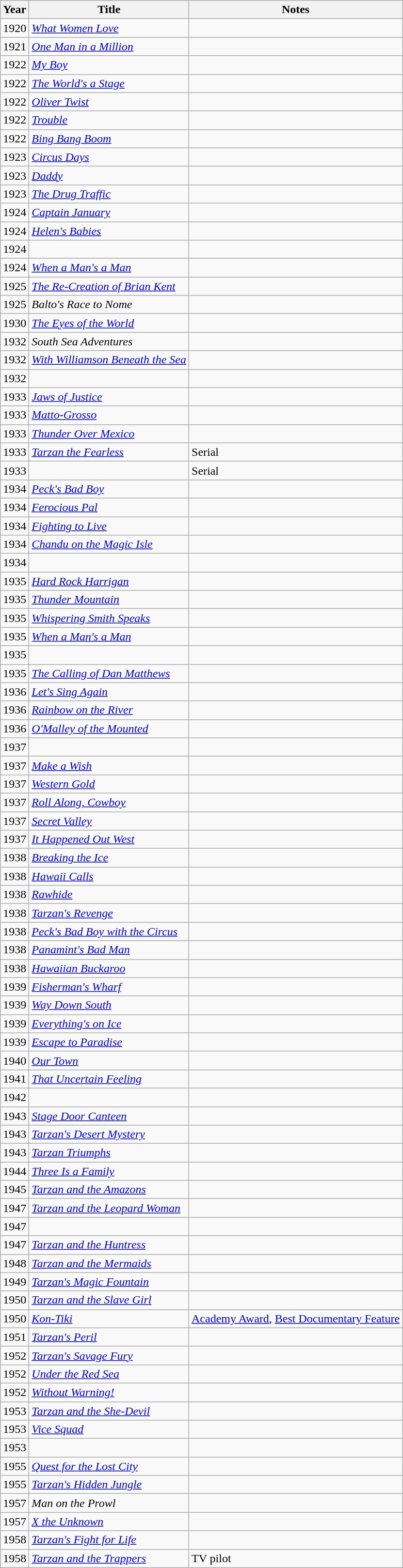<table class="wikitable sortable">
<tr>
<th>Year</th>
<th>Title</th>
<th class="unsortable">Notes</th>
</tr>
<tr>
<td>1920</td>
<td><em><a href='#'>What Women Love</a></em></td>
<td></td>
</tr>
<tr>
<td>1921</td>
<td><em><a href='#'>One Man in a Million</a></em></td>
<td></td>
</tr>
<tr>
<td>1922</td>
<td><em><a href='#'>My Boy</a></em></td>
<td></td>
</tr>
<tr>
<td>1922</td>
<td><em><a href='#'>The World's a Stage</a></em></td>
<td></td>
</tr>
<tr>
<td>1922</td>
<td><em><a href='#'>Oliver Twist</a></em></td>
<td></td>
</tr>
<tr>
<td>1922</td>
<td><em><a href='#'>Trouble</a></em></td>
<td></td>
</tr>
<tr>
<td>1922</td>
<td><em><a href='#'>Bing Bang Boom</a></em></td>
<td></td>
</tr>
<tr>
<td>1923</td>
<td><em><a href='#'>Circus Days</a></em></td>
<td></td>
</tr>
<tr>
<td>1923</td>
<td><em><a href='#'>Daddy</a></em></td>
<td></td>
</tr>
<tr>
<td>1923</td>
<td><em><a href='#'>The Drug Traffic</a></em></td>
<td></td>
</tr>
<tr>
<td>1924</td>
<td><em><a href='#'>Captain January</a></em></td>
<td></td>
</tr>
<tr>
<td>1924</td>
<td><em><a href='#'>Helen's Babies</a></em></td>
<td></td>
</tr>
<tr>
<td>1924</td>
<td><em></em></td>
<td></td>
</tr>
<tr>
<td>1924</td>
<td><em><a href='#'>When a Man's a Man</a></em></td>
<td></td>
</tr>
<tr>
<td>1925</td>
<td><em><a href='#'>The Re-Creation of Brian Kent</a></em></td>
<td></td>
</tr>
<tr>
<td>1925</td>
<td><em>Balto's Race to Nome</em></td>
<td></td>
</tr>
<tr>
<td>1930</td>
<td><em><a href='#'>The Eyes of the World</a></em></td>
<td></td>
</tr>
<tr>
<td>1932</td>
<td><em>South Sea Adventures</em></td>
<td></td>
</tr>
<tr>
<td>1932</td>
<td><em><a href='#'>With Williamson Beneath the Sea</a></em></td>
<td></td>
</tr>
<tr>
<td>1932</td>
<td><em></em></td>
<td></td>
</tr>
<tr>
<td>1933</td>
<td><em><a href='#'>Jaws of Justice</a></em></td>
<td></td>
</tr>
<tr>
<td>1933</td>
<td><em><a href='#'>Matto-Grosso</a></em></td>
<td></td>
</tr>
<tr>
<td>1933</td>
<td><em><a href='#'>Thunder Over Mexico</a></em></td>
<td></td>
</tr>
<tr>
<td>1933</td>
<td><em><a href='#'>Tarzan the Fearless</a></em></td>
<td>Serial</td>
</tr>
<tr>
<td>1933</td>
<td><em></em></td>
<td>Serial</td>
</tr>
<tr>
<td>1934</td>
<td><em><a href='#'>Peck's Bad Boy</a></em></td>
<td></td>
</tr>
<tr>
<td>1934</td>
<td><em><a href='#'>Ferocious Pal</a></em></td>
<td></td>
</tr>
<tr>
<td>1934</td>
<td><em><a href='#'>Fighting to Live</a></em></td>
<td></td>
</tr>
<tr>
<td>1934</td>
<td><em><a href='#'>Chandu on the Magic Isle</a></em></td>
<td></td>
</tr>
<tr>
<td>1934</td>
<td><em></em></td>
<td></td>
</tr>
<tr>
<td>1935</td>
<td><em><a href='#'>Hard Rock Harrigan</a></em></td>
<td></td>
</tr>
<tr>
<td>1935</td>
<td><em><a href='#'>Thunder Mountain</a></em></td>
<td></td>
</tr>
<tr>
<td>1935</td>
<td><em><a href='#'>Whispering Smith Speaks</a></em></td>
<td></td>
</tr>
<tr>
<td>1935</td>
<td><em><a href='#'>When a Man's a Man</a></em></td>
<td></td>
</tr>
<tr>
<td>1935</td>
<td><em></em></td>
<td></td>
</tr>
<tr>
<td>1935</td>
<td><em><a href='#'>The Calling of Dan Matthews</a></em></td>
<td></td>
</tr>
<tr>
<td>1936</td>
<td><em><a href='#'>Let's Sing Again</a></em></td>
<td></td>
</tr>
<tr>
<td>1936</td>
<td><em><a href='#'>Rainbow on the River</a></em></td>
<td></td>
</tr>
<tr>
<td>1936</td>
<td><em><a href='#'>O'Malley of the Mounted</a></em></td>
<td></td>
</tr>
<tr>
<td>1937</td>
<td><em></em></td>
<td></td>
</tr>
<tr>
<td>1937</td>
<td><em><a href='#'>Make a Wish</a></em></td>
<td></td>
</tr>
<tr>
<td>1937</td>
<td><em><a href='#'>Western Gold</a></em></td>
<td></td>
</tr>
<tr>
<td>1937</td>
<td><em><a href='#'>Roll Along, Cowboy</a></em></td>
<td></td>
</tr>
<tr>
<td>1937</td>
<td><em><a href='#'>Secret Valley</a></em></td>
<td></td>
</tr>
<tr>
<td>1937</td>
<td><em><a href='#'>It Happened Out West</a></em></td>
<td></td>
</tr>
<tr>
<td>1938</td>
<td><em><a href='#'>Breaking the Ice</a></em></td>
<td></td>
</tr>
<tr>
<td>1938</td>
<td><em><a href='#'>Hawaii Calls</a></em></td>
<td></td>
</tr>
<tr>
<td>1938</td>
<td><em><a href='#'>Rawhide</a></em></td>
<td></td>
</tr>
<tr>
<td>1938</td>
<td><em><a href='#'>Tarzan's Revenge</a></em></td>
<td></td>
</tr>
<tr>
<td>1938</td>
<td><em><a href='#'>Peck's Bad Boy with the Circus</a></em></td>
<td></td>
</tr>
<tr>
<td>1938</td>
<td><em><a href='#'>Panamint's Bad Man</a></em></td>
<td></td>
</tr>
<tr>
<td>1938</td>
<td><em><a href='#'>Hawaiian Buckaroo</a></em></td>
<td></td>
</tr>
<tr>
<td>1939</td>
<td><em><a href='#'>Fisherman's Wharf</a></em></td>
<td></td>
</tr>
<tr>
<td>1939</td>
<td><em><a href='#'>Way Down South</a></em></td>
<td></td>
</tr>
<tr>
<td>1939</td>
<td><em><a href='#'>Everything's on Ice</a></em></td>
<td></td>
</tr>
<tr>
<td>1939</td>
<td><em><a href='#'>Escape to Paradise</a></em></td>
<td></td>
</tr>
<tr>
<td>1940</td>
<td><em><a href='#'>Our Town</a></em></td>
<td></td>
</tr>
<tr>
<td>1941</td>
<td><em><a href='#'>That Uncertain Feeling</a></em></td>
<td></td>
</tr>
<tr>
<td>1942</td>
<td><em></em></td>
<td></td>
</tr>
<tr>
<td>1943</td>
<td><em><a href='#'>Stage Door Canteen</a></em></td>
<td></td>
</tr>
<tr>
<td>1943</td>
<td><em><a href='#'>Tarzan's Desert Mystery</a></em></td>
<td></td>
</tr>
<tr>
<td>1943</td>
<td><em><a href='#'>Tarzan Triumphs</a></em></td>
<td></td>
</tr>
<tr>
<td>1944</td>
<td><em><a href='#'>Three Is a Family</a></em></td>
<td></td>
</tr>
<tr>
<td>1945</td>
<td><em><a href='#'>Tarzan and the Amazons</a></em></td>
<td></td>
</tr>
<tr>
<td>1947</td>
<td><em><a href='#'>Tarzan and the Leopard Woman</a></em></td>
<td></td>
</tr>
<tr>
<td>1947</td>
<td><em></em></td>
<td></td>
</tr>
<tr>
<td>1947</td>
<td><em><a href='#'>Tarzan and the Huntress</a></em></td>
<td></td>
</tr>
<tr>
<td>1948</td>
<td><em><a href='#'>Tarzan and the Mermaids</a></em></td>
<td></td>
</tr>
<tr>
<td>1949</td>
<td><em><a href='#'>Tarzan's Magic Fountain</a></em></td>
<td></td>
</tr>
<tr>
<td>1950</td>
<td><em><a href='#'>Tarzan and the Slave Girl</a></em></td>
<td></td>
</tr>
<tr>
<td>1950</td>
<td><em><a href='#'>Kon-Tiki</a></em></td>
<td><a href='#'>Academy Award</a>, <a href='#'>Best Documentary Feature</a></td>
</tr>
<tr>
<td>1951</td>
<td><em><a href='#'>Tarzan's Peril</a></em></td>
<td></td>
</tr>
<tr>
<td>1952</td>
<td><em><a href='#'>Tarzan's Savage Fury</a></em></td>
<td></td>
</tr>
<tr>
<td>1952</td>
<td><em><a href='#'>Under the Red Sea</a></em></td>
<td></td>
</tr>
<tr>
<td>1952</td>
<td><em><a href='#'>Without Warning!</a></em></td>
<td></td>
</tr>
<tr>
<td>1953</td>
<td><em><a href='#'>Tarzan and the She-Devil</a></em></td>
<td></td>
</tr>
<tr>
<td>1953</td>
<td><em><a href='#'>Vice Squad</a></em></td>
<td></td>
</tr>
<tr>
<td>1953</td>
<td><em></em></td>
<td></td>
</tr>
<tr>
<td>1955</td>
<td><em><a href='#'>Quest for the Lost City</a></em></td>
<td></td>
</tr>
<tr>
<td>1955</td>
<td><em><a href='#'>Tarzan's Hidden Jungle</a></em></td>
<td></td>
</tr>
<tr>
<td>1957</td>
<td><em>Man on the Prowl</em></td>
<td></td>
</tr>
<tr>
<td>1957</td>
<td><em><a href='#'>X the Unknown</a></em></td>
<td></td>
</tr>
<tr>
<td>1958</td>
<td><em><a href='#'>Tarzan's Fight for Life</a></em></td>
<td></td>
</tr>
<tr>
<td>1958</td>
<td><em><a href='#'>Tarzan and the Trappers</a></em></td>
<td>TV pilot</td>
</tr>
</table>
